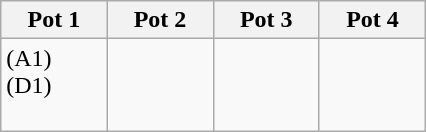<table class="wikitable">
<tr>
<th width=15%>Pot 1</th>
<th width=15%>Pot 2</th>
<th width=15%>Pot 3</th>
<th width=15%>Pot 4</th>
</tr>
<tr>
<td> (A1) <br>  (D1) <br>  <br> </td>
<td> <br>  <br>  <br> </td>
<td> <br>  <br>  <br> </td>
<td> <br>  <br>  <br> </td>
</tr>
</table>
